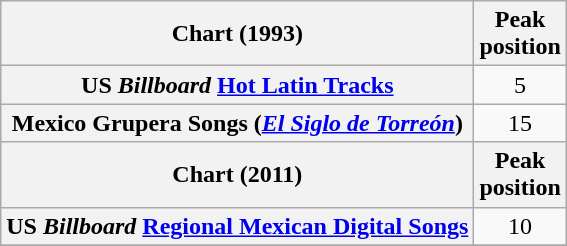<table class="wikitable sortable plainrowheaders">
<tr>
<th>Chart (1993)</th>
<th>Peak<br>position</th>
</tr>
<tr>
<th scope=row>US <em>Billboard</em> <a href='#'>Hot Latin Tracks</a></th>
<td style="text-align:center;">5</td>
</tr>
<tr>
<th scope=row>Mexico Grupera Songs (<em><a href='#'>El Siglo de Torreón</a></em>)</th>
<td style="text-align:center;">15</td>
</tr>
<tr>
<th>Chart (2011)</th>
<th>Peak<br>position</th>
</tr>
<tr>
<th scope=row>US <em>Billboard</em> <a href='#'>Regional Mexican Digital Songs</a></th>
<td style="text-align:center;">10</td>
</tr>
<tr>
</tr>
</table>
